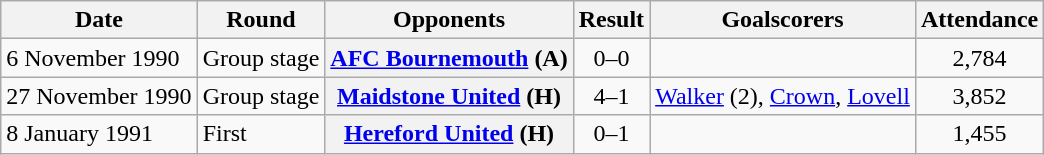<table class="wikitable plainrowheaders sortable">
<tr>
<th scope=col>Date</th>
<th scope=col>Round</th>
<th scope=col>Opponents</th>
<th scope=col>Result</th>
<th scope=col class=unsortable>Goalscorers</th>
<th scope=col>Attendance</th>
</tr>
<tr>
<td>6 November 1990</td>
<td>Group stage</td>
<th scope=row><a href='#'>AFC Bournemouth</a> (A)</th>
<td align=center>0–0</td>
<td></td>
<td align=center>2,784</td>
</tr>
<tr>
<td>27 November 1990</td>
<td>Group stage</td>
<th scope=row><a href='#'>Maidstone United</a> (H)</th>
<td align=center>4–1</td>
<td><a href='#'>Walker</a> (2), <a href='#'>Crown</a>, <a href='#'>Lovell</a></td>
<td align=center>3,852</td>
</tr>
<tr>
<td>8 January 1991</td>
<td>First</td>
<th scope=row><a href='#'>Hereford United</a> (H)</th>
<td align=center>0–1</td>
<td></td>
<td align=center>1,455</td>
</tr>
</table>
